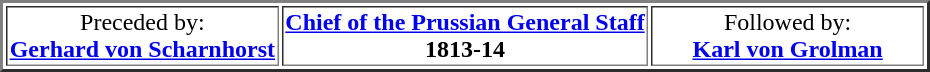<table border=2 align="center">
<tr>
<td width="30%" align="center" rowspan=2>Preceded by:<br><strong><a href='#'>Gerhard von Scharnhorst</a></strong></td>
<td width="40%" align="center"><strong><a href='#'>Chief of the Prussian General Staff</a><br>1813-14</strong></td>
<td width="30%" align="center" rowspan=2>Followed by:<br><strong><a href='#'>Karl von Grolman</a></strong></td>
</tr>
</table>
